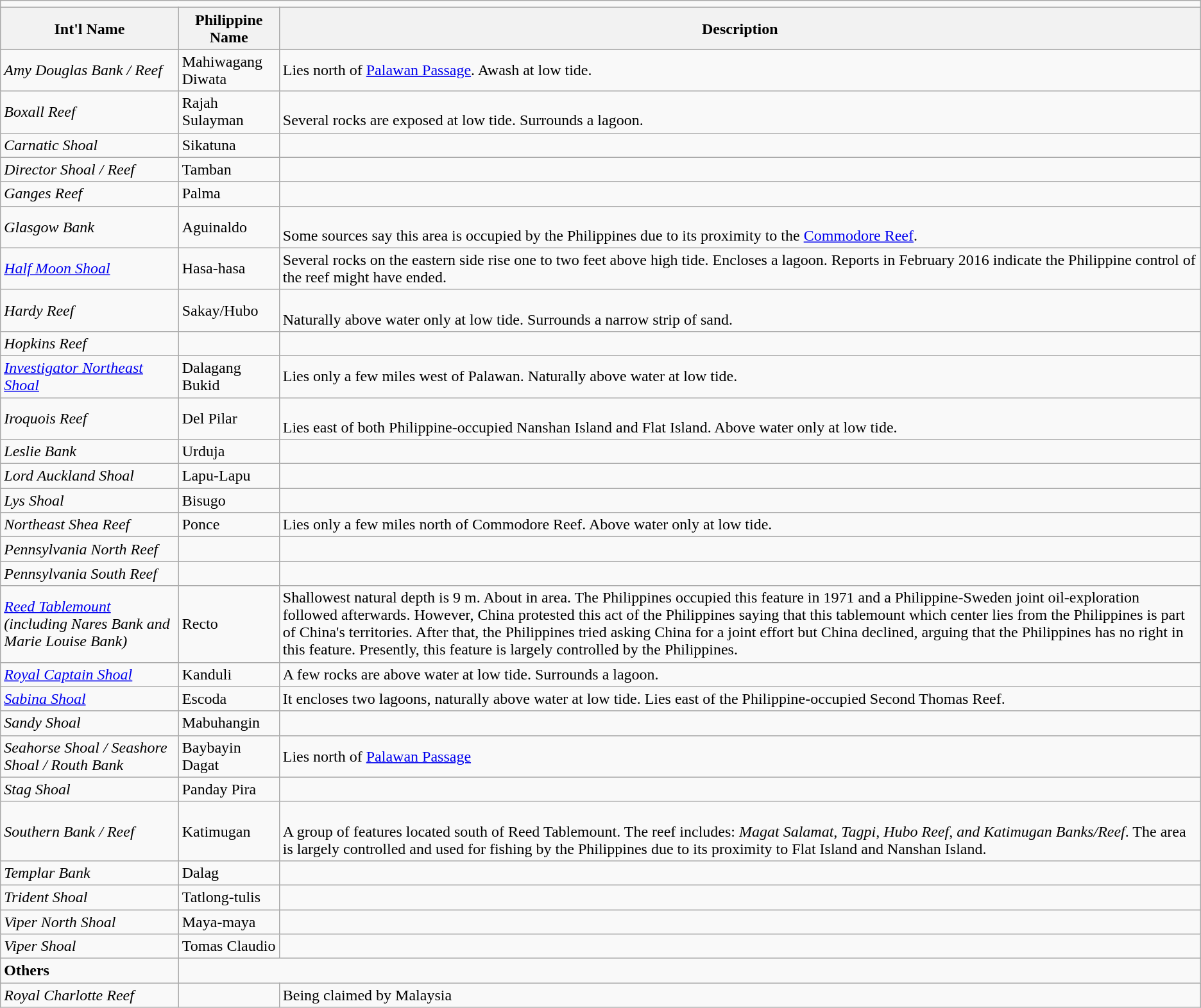<table class="wikitable">
<tr>
<td colspan="4"></td>
</tr>
<tr>
<th><strong>Int'l Name</strong></th>
<th><strong>Philippine Name</strong></th>
<th><strong>Description</strong></th>
</tr>
<tr>
<td><em>Amy Douglas Bank / Reef</em></td>
<td>Mahiwagang Diwata</td>
<td>Lies north of <a href='#'>Palawan Passage</a>. Awash at low tide.</td>
</tr>
<tr>
<td><em>Boxall Reef</em></td>
<td>Rajah Sulayman</td>
<td><br>Several rocks are exposed at low tide. Surrounds a lagoon.</td>
</tr>
<tr>
<td><em>Carnatic Shoal</em></td>
<td>Sikatuna</td>
<td></td>
</tr>
<tr>
<td><em>Director Shoal / Reef</em></td>
<td>Tamban</td>
<td></td>
</tr>
<tr>
<td><em>Ganges Reef</em></td>
<td>Palma</td>
<td></td>
</tr>
<tr>
<td><em>Glasgow Bank</em></td>
<td>Aguinaldo</td>
<td><br>Some sources say this area is occupied by the Philippines due to its proximity to the <a href='#'>Commodore Reef</a>.</td>
</tr>
<tr>
<td><em><a href='#'>Half Moon Shoal</a></em></td>
<td>Hasa-hasa</td>
<td>Several rocks on the eastern side rise one to two feet above high tide. Encloses a lagoon. Reports in February 2016 indicate the Philippine control of the reef might have ended.</td>
</tr>
<tr>
<td><em>Hardy Reef</em></td>
<td>Sakay/Hubo</td>
<td><br>Naturally above water only at low tide. Surrounds a narrow strip of sand.</td>
</tr>
<tr>
<td><em>Hopkins Reef</em></td>
<td></td>
<td></td>
</tr>
<tr>
<td><em><a href='#'>Investigator Northeast Shoal</a></em></td>
<td>Dalagang Bukid</td>
<td>Lies only a few miles west of Palawan. Naturally above water at low tide.</td>
</tr>
<tr>
<td><em>Iroquois Reef</em></td>
<td>Del Pilar</td>
<td><br>Lies east of both Philippine-occupied Nanshan Island and Flat Island. Above water only at low tide.</td>
</tr>
<tr>
<td><em>Leslie Bank</em></td>
<td>Urduja</td>
<td></td>
</tr>
<tr>
<td><em>Lord Auckland Shoal</em></td>
<td>Lapu-Lapu</td>
<td></td>
</tr>
<tr>
<td><em>Lys Shoal</em></td>
<td>Bisugo</td>
<td></td>
</tr>
<tr>
<td><em>Northeast Shea Reef</em></td>
<td>Ponce</td>
<td>Lies only a few miles north of Commodore Reef. Above water only at low tide.</td>
</tr>
<tr>
<td><em>Pennsylvania North Reef</em></td>
<td></td>
<td></td>
</tr>
<tr>
<td><em>Pennsylvania South Reef</em></td>
<td></td>
<td></td>
</tr>
<tr>
<td><em><a href='#'>Reed Tablemount</a> (including Nares Bank and Marie Louise Bank)</em></td>
<td>Recto</td>
<td>Shallowest natural depth is 9 m. About  in area. The Philippines occupied this feature in 1971 and a Philippine-Sweden joint oil-exploration followed afterwards. However, China protested this act of the Philippines saying that this tablemount which center lies  from the Philippines is part of China's territories. After that, the Philippines tried asking China for a joint effort but China declined, arguing that the Philippines has no right in this feature. Presently, this feature is largely controlled by the Philippines.</td>
</tr>
<tr>
<td><em><a href='#'>Royal Captain Shoal</a></em></td>
<td>Kanduli</td>
<td>A few rocks are above water at low tide. Surrounds a lagoon.</td>
</tr>
<tr>
<td><em><a href='#'>Sabina Shoal</a></em></td>
<td>Escoda</td>
<td>It encloses two lagoons, naturally above water at low tide. Lies east of the Philippine-occupied Second Thomas Reef.</td>
</tr>
<tr>
<td><em>Sandy Shoal</em></td>
<td>Mabuhangin</td>
<td></td>
</tr>
<tr>
<td><em>Seahorse Shoal / Seashore Shoal / Routh Bank</em></td>
<td>Baybayin Dagat</td>
<td>Lies north of <a href='#'>Palawan Passage</a></td>
</tr>
<tr>
<td><em>Stag Shoal</em></td>
<td>Panday Pira</td>
<td></td>
</tr>
<tr>
<td><em>Southern Bank / Reef</em></td>
<td>Katimugan</td>
<td><br>A group of features located south of Reed Tablemount. The reef includes: <em>Magat Salamat, Tagpi, Hubo Reef, and Katimugan Banks/Reef</em>. The area is largely controlled and used for fishing by the Philippines due to its proximity to Flat Island and Nanshan Island.</td>
</tr>
<tr>
<td><em>Templar Bank</em></td>
<td>Dalag</td>
<td></td>
</tr>
<tr>
<td><em>Trident Shoal</em></td>
<td>Tatlong-tulis</td>
<td></td>
</tr>
<tr>
<td><em>Viper North Shoal</em></td>
<td>Maya-maya</td>
<td></td>
</tr>
<tr>
<td><em>Viper Shoal</em></td>
<td>Tomas Claudio</td>
<td></td>
</tr>
<tr>
<td><strong>Others</strong></td>
</tr>
<tr>
<td><em>Royal Charlotte Reef</em></td>
<td></td>
<td>Being claimed by Malaysia</td>
</tr>
</table>
